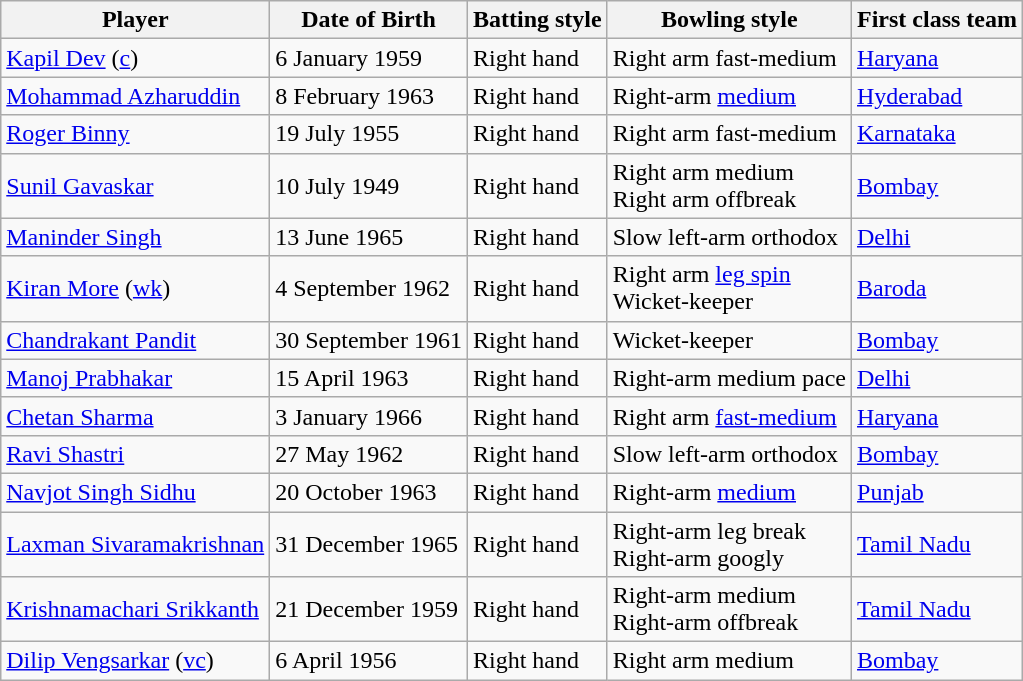<table class="wikitable">
<tr>
<th>Player</th>
<th>Date of Birth</th>
<th>Batting style</th>
<th>Bowling style</th>
<th>First class team</th>
</tr>
<tr>
<td><a href='#'>Kapil Dev</a> (<a href='#'>c</a>)</td>
<td>6 January 1959</td>
<td>Right hand</td>
<td>Right arm fast-medium</td>
<td> <a href='#'>Haryana</a></td>
</tr>
<tr>
<td><a href='#'>Mohammad Azharuddin</a></td>
<td>8 February 1963</td>
<td>Right hand</td>
<td>Right-arm <a href='#'>medium</a></td>
<td> <a href='#'>Hyderabad</a></td>
</tr>
<tr>
<td><a href='#'>Roger Binny</a></td>
<td>19 July 1955</td>
<td>Right hand</td>
<td>Right arm fast-medium</td>
<td> <a href='#'>Karnataka</a></td>
</tr>
<tr>
<td><a href='#'>Sunil Gavaskar</a></td>
<td>10 July 1949</td>
<td>Right hand</td>
<td>Right arm medium<br>Right arm offbreak</td>
<td> <a href='#'>Bombay</a></td>
</tr>
<tr>
<td><a href='#'>Maninder Singh</a></td>
<td>13 June 1965</td>
<td>Right hand</td>
<td>Slow left-arm orthodox</td>
<td> <a href='#'>Delhi</a></td>
</tr>
<tr>
<td><a href='#'>Kiran More</a> (<a href='#'>wk</a>)</td>
<td>4 September 1962</td>
<td>Right hand</td>
<td>Right arm <a href='#'>leg spin</a><br>Wicket-keeper</td>
<td> <a href='#'>Baroda</a></td>
</tr>
<tr>
<td><a href='#'>Chandrakant Pandit</a></td>
<td>30 September 1961</td>
<td>Right hand</td>
<td>Wicket-keeper</td>
<td> <a href='#'>Bombay</a></td>
</tr>
<tr>
<td><a href='#'>Manoj Prabhakar</a></td>
<td>15 April 1963</td>
<td>Right hand</td>
<td>Right-arm medium pace</td>
<td> <a href='#'>Delhi</a></td>
</tr>
<tr>
<td><a href='#'>Chetan Sharma</a></td>
<td>3 January 1966</td>
<td>Right hand</td>
<td>Right arm <a href='#'>fast-medium</a></td>
<td> <a href='#'>Haryana</a></td>
</tr>
<tr>
<td><a href='#'>Ravi Shastri</a></td>
<td>27 May 1962</td>
<td>Right hand</td>
<td>Slow left-arm orthodox</td>
<td> <a href='#'>Bombay</a></td>
</tr>
<tr>
<td><a href='#'>Navjot Singh Sidhu</a></td>
<td>20 October 1963</td>
<td>Right hand</td>
<td>Right-arm <a href='#'>medium</a></td>
<td> <a href='#'>Punjab</a></td>
</tr>
<tr>
<td><a href='#'>Laxman Sivaramakrishnan</a></td>
<td>31 December 1965</td>
<td>Right hand</td>
<td>Right-arm leg break<br>Right-arm googly</td>
<td> <a href='#'>Tamil Nadu</a></td>
</tr>
<tr>
<td><a href='#'>Krishnamachari Srikkanth</a></td>
<td>21 December 1959</td>
<td>Right hand</td>
<td>Right-arm medium<br>Right-arm offbreak</td>
<td> <a href='#'>Tamil Nadu</a></td>
</tr>
<tr>
<td><a href='#'>Dilip Vengsarkar</a> (<a href='#'>vc</a>)</td>
<td>6 April 1956</td>
<td>Right hand</td>
<td>Right arm medium</td>
<td> <a href='#'>Bombay</a></td>
</tr>
</table>
